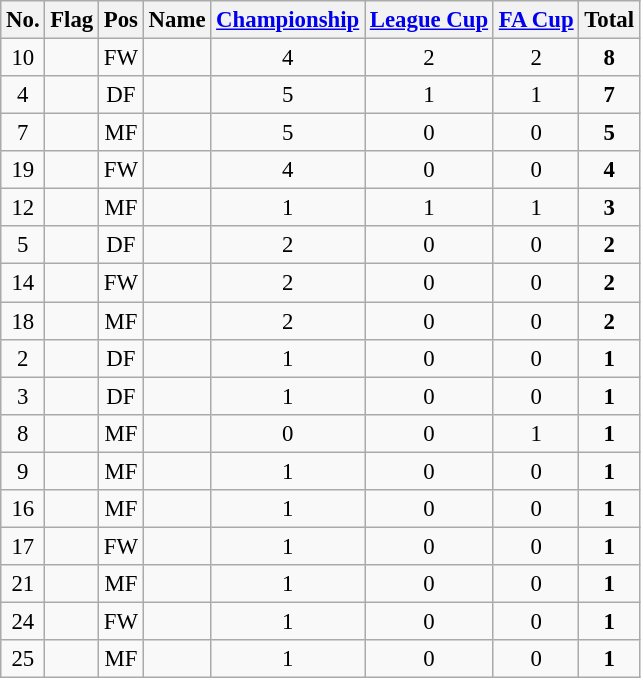<table class="wikitable sortable" style="text-align:center; font-size:95%">
<tr>
<th>No.</th>
<th>Flag</th>
<th>Pos</th>
<th>Name</th>
<th><a href='#'>Championship</a></th>
<th><a href='#'>League Cup</a></th>
<th><a href='#'>FA Cup</a></th>
<th>Total</th>
</tr>
<tr>
<td>10</td>
<td></td>
<td>FW</td>
<td></td>
<td>4</td>
<td>2</td>
<td>2</td>
<td><strong>8</strong></td>
</tr>
<tr>
<td>4</td>
<td></td>
<td>DF</td>
<td></td>
<td>5</td>
<td>1</td>
<td>1</td>
<td><strong>7</strong></td>
</tr>
<tr>
<td>7</td>
<td></td>
<td>MF</td>
<td></td>
<td>5</td>
<td>0</td>
<td>0</td>
<td><strong>5</strong></td>
</tr>
<tr>
<td>19</td>
<td></td>
<td>FW</td>
<td></td>
<td>4</td>
<td>0</td>
<td>0</td>
<td><strong>4</strong></td>
</tr>
<tr>
<td>12</td>
<td></td>
<td>MF</td>
<td></td>
<td>1</td>
<td>1</td>
<td>1</td>
<td><strong>3</strong></td>
</tr>
<tr>
<td>5</td>
<td></td>
<td>DF</td>
<td></td>
<td>2</td>
<td>0</td>
<td>0</td>
<td><strong>2</strong></td>
</tr>
<tr>
<td>14</td>
<td></td>
<td>FW</td>
<td></td>
<td>2</td>
<td>0</td>
<td>0</td>
<td><strong>2</strong></td>
</tr>
<tr>
<td>18</td>
<td></td>
<td>MF</td>
<td></td>
<td>2</td>
<td>0</td>
<td>0</td>
<td><strong>2</strong></td>
</tr>
<tr>
<td>2</td>
<td></td>
<td>DF</td>
<td></td>
<td>1</td>
<td>0</td>
<td>0</td>
<td><strong>1</strong></td>
</tr>
<tr>
<td>3</td>
<td></td>
<td>DF</td>
<td></td>
<td>1</td>
<td>0</td>
<td>0</td>
<td><strong>1</strong></td>
</tr>
<tr>
<td>8</td>
<td></td>
<td>MF</td>
<td></td>
<td>0</td>
<td>0</td>
<td>1</td>
<td><strong>1</strong></td>
</tr>
<tr>
<td>9</td>
<td></td>
<td>MF</td>
<td></td>
<td>1</td>
<td>0</td>
<td>0</td>
<td><strong>1</strong></td>
</tr>
<tr>
<td>16</td>
<td></td>
<td>MF</td>
<td></td>
<td>1</td>
<td>0</td>
<td>0</td>
<td><strong>1</strong></td>
</tr>
<tr>
<td>17</td>
<td></td>
<td>FW</td>
<td></td>
<td>1</td>
<td>0</td>
<td>0</td>
<td><strong>1</strong></td>
</tr>
<tr>
<td>21</td>
<td></td>
<td>MF</td>
<td></td>
<td>1</td>
<td>0</td>
<td>0</td>
<td><strong>1</strong></td>
</tr>
<tr>
<td>24</td>
<td></td>
<td>FW</td>
<td></td>
<td>1</td>
<td>0</td>
<td>0</td>
<td><strong>1</strong></td>
</tr>
<tr>
<td>25</td>
<td></td>
<td>MF</td>
<td></td>
<td>1</td>
<td>0</td>
<td>0</td>
<td><strong>1</strong></td>
</tr>
</table>
